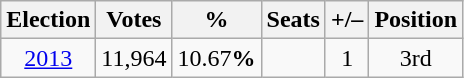<table class="wikitable" style="text-align:center">
<tr>
<th>Election</th>
<th><strong>Votes</strong></th>
<th><strong>%</strong></th>
<th><strong>Seats</strong></th>
<th>+/–</th>
<th><strong>Position</strong></th>
</tr>
<tr>
<td><a href='#'>2013</a></td>
<td>11,964</td>
<td>10.67<strong>%</strong></td>
<td></td>
<td> 1</td>
<td> 3rd</td>
</tr>
</table>
